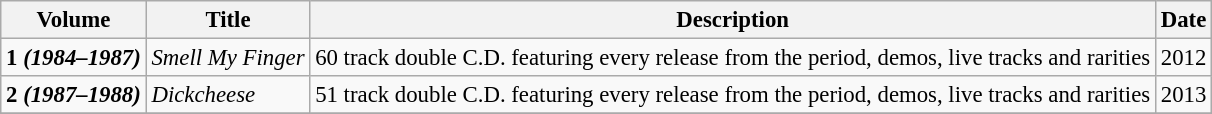<table class="wikitable" style="font-size: 95%;">
<tr>
<th><strong>Volume</strong></th>
<th><strong>Title</strong></th>
<th><strong>Description</strong></th>
<th><strong>Date</strong></th>
</tr>
<tr>
<td><strong>1</strong> <strong><em>(1984–1987)</em></strong></td>
<td><em>Smell My Finger</em></td>
<td>60 track double C.D. featuring every release from the period, demos, live tracks and rarities</td>
<td>2012</td>
</tr>
<tr>
<td><strong>2</strong> <strong><em>(1987–1988)</em></strong></td>
<td><em>Dickcheese</em></td>
<td>51 track double C.D. featuring every release from the period, demos, live tracks and rarities</td>
<td>2013</td>
</tr>
<tr>
</tr>
</table>
